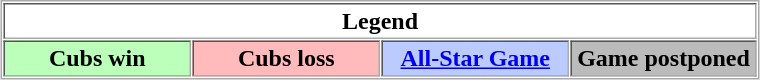<table align="center" border="1" cellpadding="2" cellspacing="1" style="border:1px solid #aaa">
<tr>
<th colspan="4">Legend</th>
</tr>
<tr>
<th bgcolor="bbffbb" width="119px">Cubs win</th>
<th bgcolor="ffbbbb" width="119px">Cubs loss</th>
<th bgcolor="bbcaff" width="119px"><a href='#'>All-Star Game</a></th>
<th bgcolor="bbbbbb" width="118px">Game postponed</th>
</tr>
</table>
